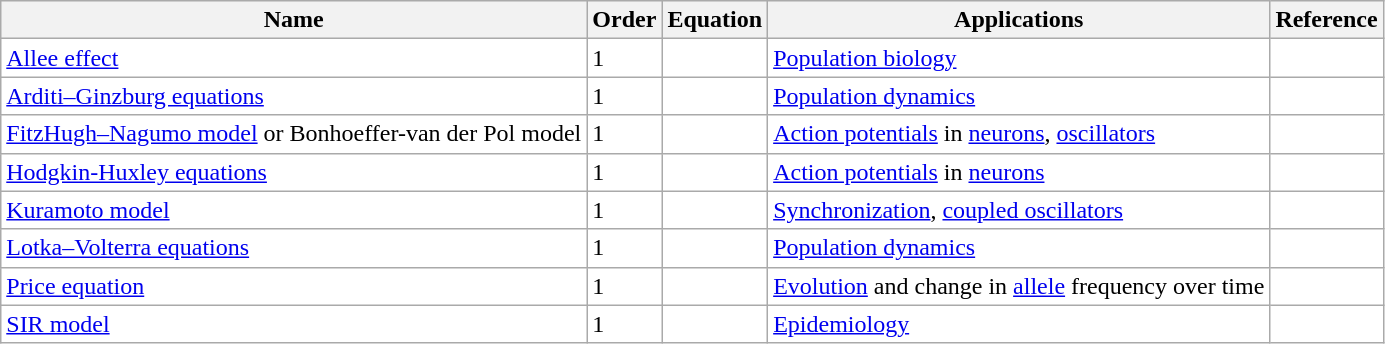<table class="wikitable" style="background: white; color: black; text-align: left">
<tr style="background: #eee">
<th>Name</th>
<th>Order</th>
<th>Equation</th>
<th>Applications</th>
<th>Reference</th>
</tr>
<tr>
<td><a href='#'>Allee effect</a></td>
<td>1</td>
<td></td>
<td><a href='#'>Population biology</a></td>
<td></td>
</tr>
<tr>
<td><a href='#'>Arditi–Ginzburg equations</a></td>
<td>1</td>
<td></td>
<td><a href='#'>Population dynamics</a></td>
<td></td>
</tr>
<tr>
<td><a href='#'>FitzHugh–Nagumo model</a> or Bonhoeffer-van der Pol model</td>
<td>1</td>
<td></td>
<td><a href='#'>Action potentials</a> in <a href='#'>neurons</a>, <a href='#'>oscillators</a></td>
<td></td>
</tr>
<tr>
<td><a href='#'>Hodgkin-Huxley equations</a></td>
<td>1</td>
<td></td>
<td><a href='#'>Action potentials</a> in <a href='#'>neurons</a></td>
<td></td>
</tr>
<tr>
<td><a href='#'>Kuramoto model</a></td>
<td>1</td>
<td></td>
<td><a href='#'>Synchronization</a>, <a href='#'>coupled oscillators</a></td>
<td></td>
</tr>
<tr>
<td><a href='#'>Lotka–Volterra equations</a></td>
<td>1</td>
<td></td>
<td><a href='#'>Population dynamics</a></td>
<td></td>
</tr>
<tr>
<td><a href='#'>Price equation</a></td>
<td>1</td>
<td></td>
<td><a href='#'>Evolution</a> and change in <a href='#'>allele</a> frequency over time</td>
<td></td>
</tr>
<tr>
<td><a href='#'>SIR model</a></td>
<td>1</td>
<td></td>
<td><a href='#'>Epidemiology</a></td>
<td></td>
</tr>
</table>
